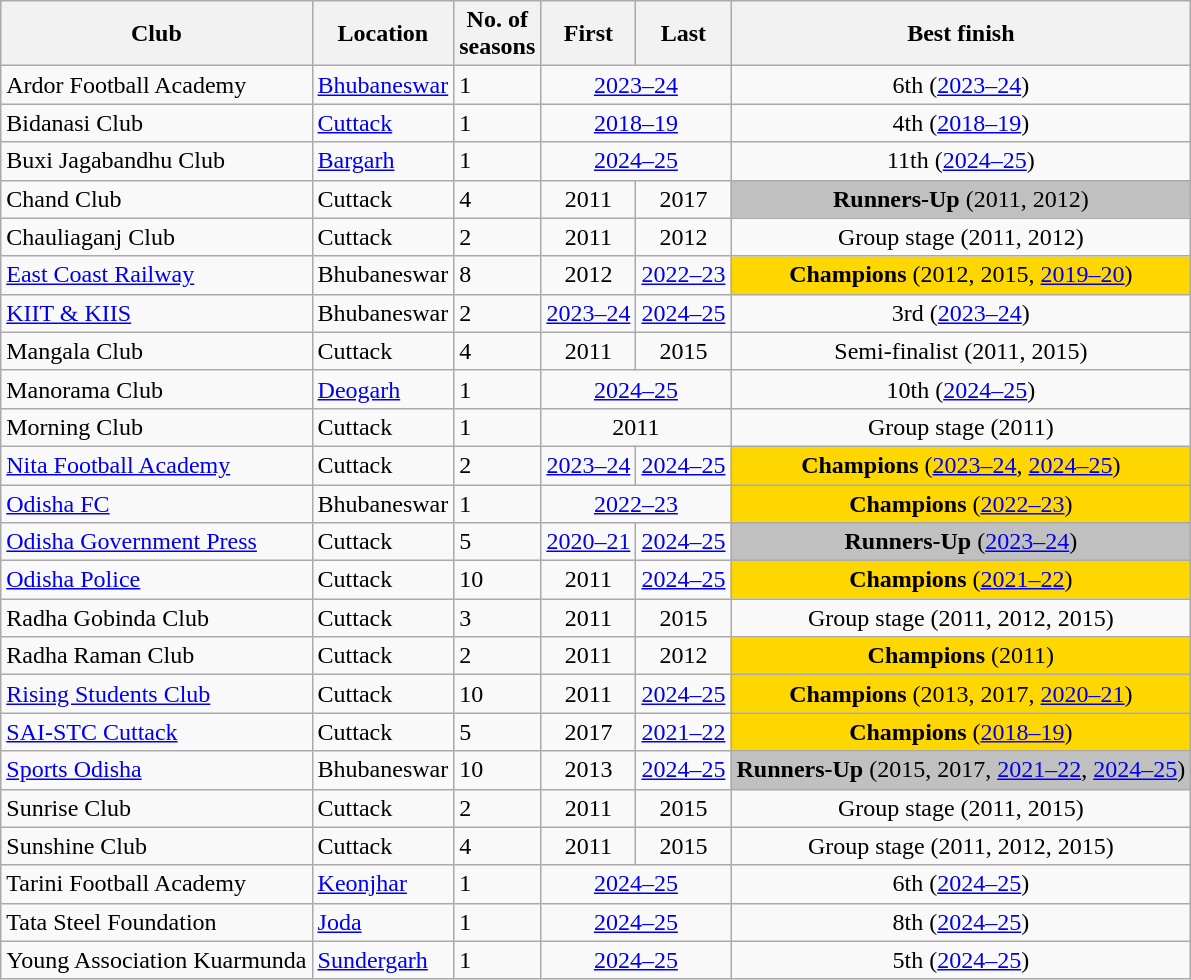<table class="wikitable">
<tr>
<th>Club</th>
<th>Location</th>
<th>No. of<br>seasons</th>
<th>First </th>
<th>Last </th>
<th>Best finish</th>
</tr>
<tr>
<td>Ardor Football Academy</td>
<td><a href='#'>Bhubaneswar</a></td>
<td>1</td>
<td colspan=2 align=center><a href='#'>2023–24</a></td>
<td align=center>6th (<a href='#'>2023–24</a>)</td>
</tr>
<tr>
<td>Bidanasi Club</td>
<td><a href='#'>Cuttack</a></td>
<td>1</td>
<td colspan=2 align=center><a href='#'>2018–19</a></td>
<td align=center>4th (<a href='#'>2018–19</a>)</td>
</tr>
<tr>
<td>Buxi Jagabandhu Club</td>
<td><a href='#'>Bargarh</a></td>
<td>1</td>
<td colspan=2 align=center><a href='#'>2024–25</a></td>
<td align=center>11th (<a href='#'>2024–25</a>)</td>
</tr>
<tr>
<td>Chand Club</td>
<td>Cuttack</td>
<td>4</td>
<td align=center>2011</td>
<td align=center>2017</td>
<td style="background-color:silver;" align=center><strong>Runners-Up</strong> (2011, 2012)</td>
</tr>
<tr>
<td>Chauliaganj Club</td>
<td>Cuttack</td>
<td>2</td>
<td align=center>2011</td>
<td align=center>2012</td>
<td align=center>Group stage (2011, 2012)</td>
</tr>
<tr>
<td><a href='#'>East Coast Railway</a></td>
<td>Bhubaneswar</td>
<td>8</td>
<td align=center>2012</td>
<td align=center><a href='#'>2022–23</a></td>
<td style="background:gold;" align=center><strong>Champions</strong> (2012, 2015, <a href='#'>2019–20</a>)</td>
</tr>
<tr>
<td><a href='#'>KIIT & KIIS</a></td>
<td>Bhubaneswar</td>
<td>2</td>
<td align=center><a href='#'>2023–24</a></td>
<td align=center><a href='#'>2024–25</a></td>
<td align=center>3rd (<a href='#'>2023–24</a>)</td>
</tr>
<tr>
<td>Mangala Club</td>
<td>Cuttack</td>
<td>4</td>
<td align=center>2011</td>
<td align=center>2015</td>
<td align=center>Semi-finalist (2011, 2015)</td>
</tr>
<tr>
<td>Manorama Club</td>
<td><a href='#'>Deogarh</a></td>
<td>1</td>
<td colspan=2 align=center><a href='#'>2024–25</a></td>
<td align=center>10th (<a href='#'>2024–25</a>)</td>
</tr>
<tr>
<td>Morning Club</td>
<td>Cuttack</td>
<td>1</td>
<td colspan=2 align=center>2011</td>
<td align=center>Group stage (2011)</td>
</tr>
<tr>
<td><a href='#'>Nita Football Academy</a></td>
<td>Cuttack</td>
<td>2</td>
<td align=center><a href='#'>2023–24</a></td>
<td align=center><a href='#'>2024–25</a></td>
<td style="background-color:gold;" align=center><strong>Champions</strong> (<a href='#'>2023–24</a>, <a href='#'>2024–25</a>)</td>
</tr>
<tr>
<td><a href='#'>Odisha FC</a></td>
<td>Bhubaneswar</td>
<td>1</td>
<td colspan=2 align=center><a href='#'>2022–23</a></td>
<td style="background-color:gold;" align=center><strong>Champions</strong> (<a href='#'>2022–23</a>)</td>
</tr>
<tr>
<td><a href='#'>Odisha Government Press</a></td>
<td>Cuttack</td>
<td>5</td>
<td align=center><a href='#'>2020–21</a></td>
<td align=center><a href='#'>2024–25</a></td>
<td style="background-color:silver;" align=center><strong>Runners-Up</strong> (<a href='#'>2023–24</a>)</td>
</tr>
<tr>
<td><a href='#'>Odisha Police</a></td>
<td>Cuttack</td>
<td>10</td>
<td align=center>2011</td>
<td align=center><a href='#'>2024–25</a></td>
<td style="background-color:gold;" align=center><strong>Champions</strong> (<a href='#'>2021–22</a>)</td>
</tr>
<tr>
<td>Radha Gobinda Club</td>
<td>Cuttack</td>
<td>3</td>
<td align=center>2011</td>
<td align=center>2015</td>
<td align=center>Group stage (2011, 2012, 2015)</td>
</tr>
<tr>
<td>Radha Raman Club</td>
<td>Cuttack</td>
<td>2</td>
<td align=center>2011</td>
<td align=center>2012</td>
<td style="background:gold;" align=center><strong>Champions</strong> (2011)</td>
</tr>
<tr>
<td><a href='#'>Rising Students Club</a></td>
<td>Cuttack</td>
<td>10</td>
<td align=center>2011</td>
<td align=center><a href='#'>2024–25</a></td>
<td style="background-color:gold;" align=center><strong>Champions</strong> (2013, 2017, <a href='#'>2020–21</a>)</td>
</tr>
<tr>
<td><a href='#'>SAI-STC Cuttack</a></td>
<td>Cuttack</td>
<td>5</td>
<td align=center>2017</td>
<td align=center><a href='#'>2021–22</a></td>
<td style="background-color:gold;" align=center><strong>Champions</strong> (<a href='#'>2018–19</a>)</td>
</tr>
<tr>
<td><a href='#'>Sports Odisha</a></td>
<td>Bhubaneswar</td>
<td>10</td>
<td align=center>2013</td>
<td align=center><a href='#'>2024–25</a></td>
<td style="background-color:silver;" align=center><strong>Runners-Up</strong> (2015, 2017, <a href='#'>2021–22</a>, <a href='#'>2024–25</a>)</td>
</tr>
<tr>
<td>Sunrise Club</td>
<td>Cuttack</td>
<td>2</td>
<td align=center>2011</td>
<td align=center>2015</td>
<td align=center>Group stage (2011, 2015)</td>
</tr>
<tr>
<td>Sunshine Club</td>
<td>Cuttack</td>
<td>4</td>
<td align=center>2011</td>
<td align=center>2015</td>
<td align=center>Group stage (2011, 2012, 2015)</td>
</tr>
<tr>
<td>Tarini Football Academy</td>
<td><a href='#'>Keonjhar</a></td>
<td>1</td>
<td colspan=2 align=center><a href='#'>2024–25</a></td>
<td align=center>6th (<a href='#'>2024–25</a>)</td>
</tr>
<tr>
<td>Tata Steel Foundation</td>
<td><a href='#'>Joda</a></td>
<td>1</td>
<td colspan=2 align=center><a href='#'>2024–25</a></td>
<td align=center>8th (<a href='#'>2024–25</a>)</td>
</tr>
<tr>
<td>Young Association Kuarmunda</td>
<td><a href='#'>Sundergarh</a></td>
<td>1</td>
<td colspan=2 align=center><a href='#'>2024–25</a></td>
<td align=center>5th (<a href='#'>2024–25</a>)</td>
</tr>
</table>
